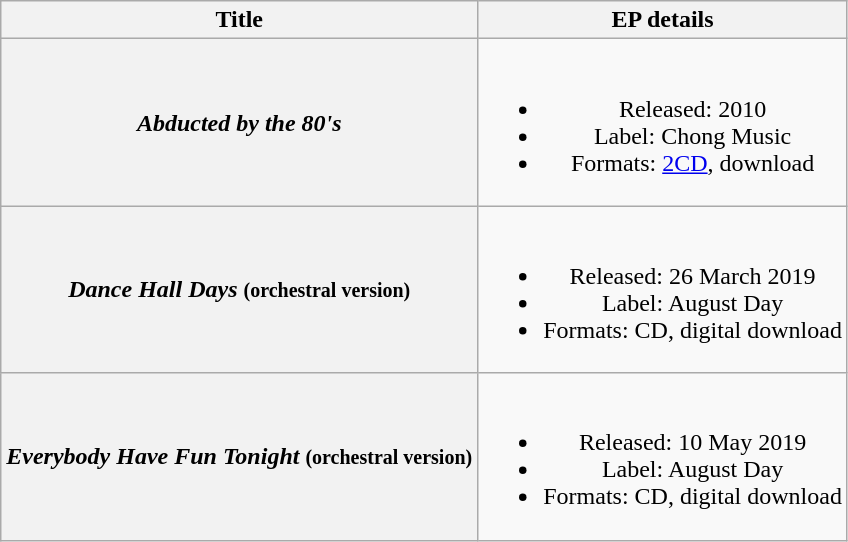<table class="wikitable plainrowheaders" style="text-align:center;">
<tr>
<th>Title</th>
<th>EP details</th>
</tr>
<tr>
<th scope="row"><em>Abducted by the 80's</em></th>
<td><br><ul><li>Released: 2010</li><li>Label: Chong Music</li><li>Formats: <a href='#'>2CD</a>, download</li></ul></td>
</tr>
<tr>
<th scope="row"><em>Dance Hall Days</em> <small>(orchestral version)</small></th>
<td><br><ul><li>Released: 26 March 2019</li><li>Label: August Day</li><li>Formats: CD, digital download</li></ul></td>
</tr>
<tr>
<th scope="row"><em>Everybody Have Fun Tonight</em> <small>(orchestral version)</small></th>
<td><br><ul><li>Released: 10 May 2019</li><li>Label: August Day</li><li>Formats: CD, digital download</li></ul></td>
</tr>
</table>
